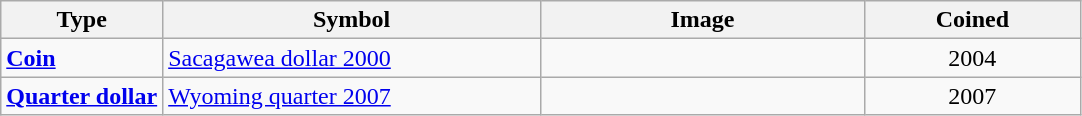<table class="wikitable">
<tr>
<th width=15%>Type</th>
<th width=35%>Symbol</th>
<th width=30%>Image</th>
<th width=20%>Coined</th>
</tr>
<tr>
<td><strong><a href='#'>Coin</a></strong></td>
<td><a href='#'>Sacagawea dollar 2000</a></td>
<td align=center></td>
<td align=center>2004</td>
</tr>
<tr>
<td><strong><a href='#'>Quarter dollar</a></strong></td>
<td><a href='#'>Wyoming quarter 2007</a></td>
<td align=center></td>
<td align=center>2007</td>
</tr>
</table>
